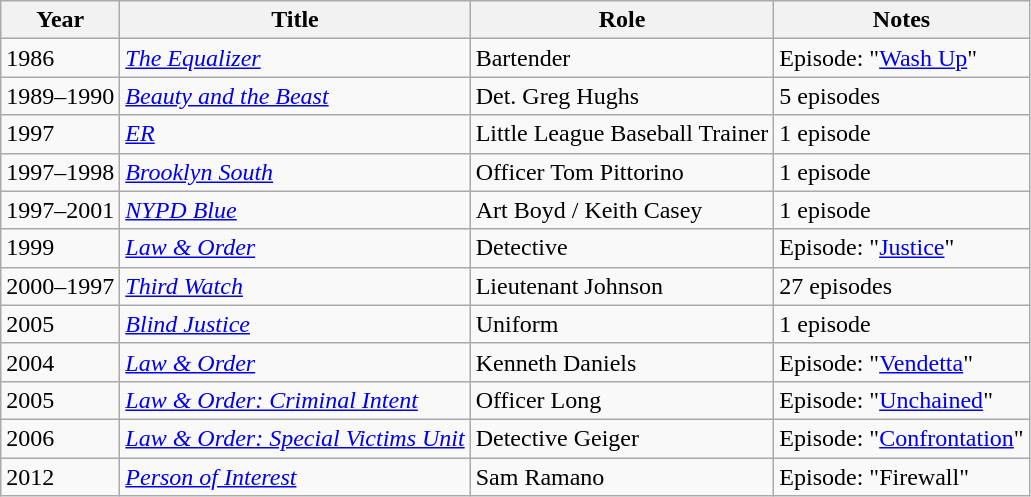<table class="wikitable sortable">
<tr>
<th>Year</th>
<th>Title</th>
<th>Role</th>
<th>Notes</th>
</tr>
<tr>
<td>1986</td>
<td><em><a href='#'>The Equalizer</a></em></td>
<td>Bartender</td>
<td>Episode: "<a href='#'>Wash Up</a>"</td>
</tr>
<tr>
<td>1989–1990</td>
<td><em><a href='#'>Beauty and the Beast</a></em></td>
<td>Det. Greg Hughs</td>
<td>5 episodes</td>
</tr>
<tr>
<td>1997</td>
<td><em><a href='#'>ER</a></em></td>
<td>Little League Baseball Trainer</td>
<td>1 episode</td>
</tr>
<tr>
<td>1997–1998</td>
<td><em><a href='#'>Brooklyn South</a></em></td>
<td>Officer Tom Pittorino</td>
<td>1 episode</td>
</tr>
<tr>
<td>1997–2001</td>
<td><em><a href='#'>NYPD Blue</a></em></td>
<td>Art Boyd / Keith Casey</td>
<td>1 episode</td>
</tr>
<tr>
<td>1999</td>
<td><em><a href='#'>Law & Order</a></em></td>
<td>Detective</td>
<td>Episode: "<a href='#'>Justice</a>"</td>
</tr>
<tr>
<td>2000–1997</td>
<td><em><a href='#'>Third Watch</a></em></td>
<td>Lieutenant Johnson</td>
<td>27 episodes</td>
</tr>
<tr>
<td>2005</td>
<td><em><a href='#'>Blind Justice</a></em></td>
<td>Uniform</td>
<td>1 episode</td>
</tr>
<tr>
<td>2004</td>
<td><em><a href='#'>Law & Order</a></em></td>
<td>Kenneth Daniels</td>
<td>Episode: "<a href='#'>Vendetta</a>"</td>
</tr>
<tr>
<td>2005</td>
<td><em><a href='#'>Law & Order: Criminal Intent</a></em></td>
<td>Officer Long</td>
<td>Episode: "<a href='#'>Unchained</a>"</td>
</tr>
<tr>
<td>2006</td>
<td><em><a href='#'>Law & Order: Special Victims Unit</a></em></td>
<td>Detective Geiger</td>
<td>Episode: "<a href='#'>Confrontation</a>"</td>
</tr>
<tr>
<td>2012</td>
<td><em><a href='#'>Person of Interest</a></em></td>
<td>Sam Ramano</td>
<td>Episode: "Firewall"</td>
</tr>
</table>
